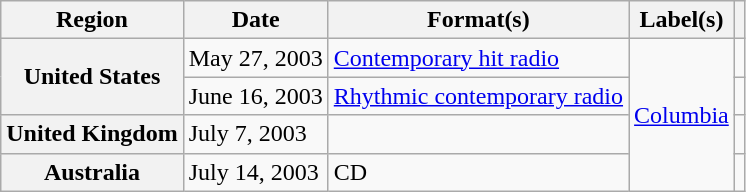<table class="wikitable plainrowheaders">
<tr>
<th scope="col">Region</th>
<th scope="col">Date</th>
<th scope="col">Format(s)</th>
<th scope="col">Label(s)</th>
<th scope="col"></th>
</tr>
<tr>
<th scope="row" rowspan="2">United States</th>
<td>May 27, 2003</td>
<td><a href='#'>Contemporary hit radio</a></td>
<td rowspan="4"><a href='#'>Columbia</a></td>
<td></td>
</tr>
<tr>
<td>June 16, 2003</td>
<td><a href='#'>Rhythmic contemporary radio</a></td>
<td></td>
</tr>
<tr>
<th scope="row">United Kingdom</th>
<td>July 7, 2003</td>
<td></td>
<td></td>
</tr>
<tr>
<th scope="row">Australia</th>
<td>July 14, 2003</td>
<td>CD</td>
<td></td>
</tr>
</table>
